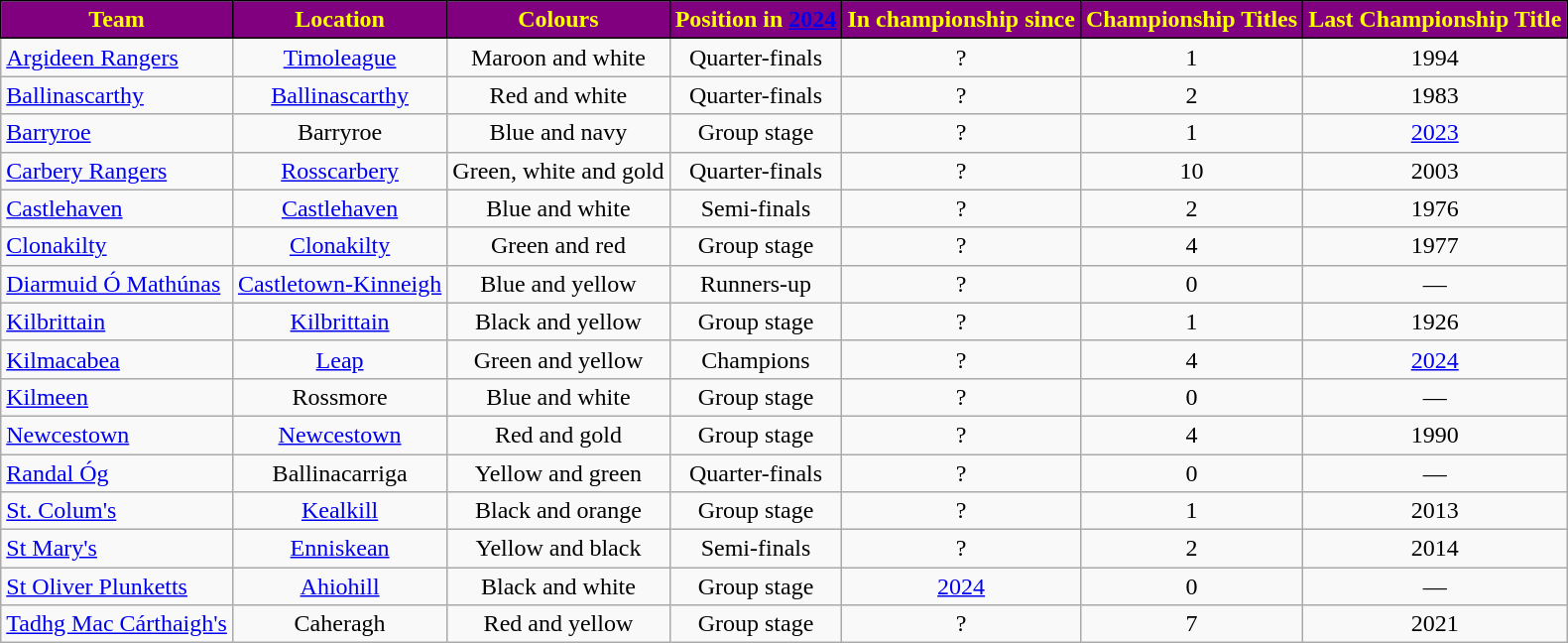<table class="wikitable sortable" style="text-align:center">
<tr>
<th style="background:purple;color:yellow;border:1px solid black">Team</th>
<th style="background:purple;color:yellow;border:1px solid black">Location</th>
<th style="background:purple;color:yellow;border:1px solid black">Colours</th>
<th style="background:purple;color:yellow;border:1px solid black">Position in <a href='#'>2024</a></th>
<th style="background:purple;color:yellow;border:1px solid black">In championship since</th>
<th style="background:purple;color:yellow;border:1px solid black">Championship Titles</th>
<th style="background:purple;color:yellow;border:1px solid black">Last Championship Title</th>
</tr>
<tr>
<td style="text-align:left"> <a href='#'>Argideen Rangers</a></td>
<td><a href='#'>Timoleague</a></td>
<td>Maroon and white</td>
<td>Quarter-finals</td>
<td>?</td>
<td>1</td>
<td>1994</td>
</tr>
<tr>
<td style="text-align:left"> <a href='#'>Ballinascarthy</a></td>
<td><a href='#'>Ballinascarthy</a></td>
<td>Red and white</td>
<td>Quarter-finals</td>
<td>?</td>
<td>2</td>
<td>1983</td>
</tr>
<tr>
<td style="text-align:left"> <a href='#'>Barryroe</a></td>
<td>Barryroe</td>
<td>Blue and navy</td>
<td>Group stage</td>
<td>?</td>
<td>1</td>
<td><a href='#'>2023</a></td>
</tr>
<tr>
<td style="text-align:left"> <a href='#'>Carbery Rangers</a></td>
<td><a href='#'>Rosscarbery</a></td>
<td>Green, white and gold</td>
<td>Quarter-finals</td>
<td>?</td>
<td>10</td>
<td>2003</td>
</tr>
<tr>
<td style="text-align:left"> <a href='#'>Castlehaven</a></td>
<td><a href='#'>Castlehaven</a></td>
<td>Blue and white</td>
<td>Semi-finals</td>
<td>?</td>
<td>2</td>
<td>1976</td>
</tr>
<tr>
<td style="text-align:left"> <a href='#'>Clonakilty</a></td>
<td><a href='#'>Clonakilty</a></td>
<td>Green and red</td>
<td>Group stage</td>
<td>?</td>
<td>4</td>
<td>1977</td>
</tr>
<tr>
<td style="text-align:left"> <a href='#'>Diarmuid Ó Mathúnas</a></td>
<td><a href='#'>Castletown-Kinneigh</a></td>
<td>Blue and yellow</td>
<td>Runners-up</td>
<td>?</td>
<td>0</td>
<td>—</td>
</tr>
<tr>
<td style="text-align:left"> <a href='#'>Kilbrittain</a></td>
<td><a href='#'>Kilbrittain</a></td>
<td>Black and yellow</td>
<td>Group stage</td>
<td>?</td>
<td>1</td>
<td>1926</td>
</tr>
<tr>
<td style="text-align:left"> <a href='#'>Kilmacabea</a></td>
<td><a href='#'>Leap</a></td>
<td>Green and yellow</td>
<td>Champions</td>
<td>?</td>
<td>4</td>
<td><a href='#'>2024</a></td>
</tr>
<tr>
<td style="text-align:left"> <a href='#'>Kilmeen</a></td>
<td>Rossmore</td>
<td>Blue and white</td>
<td>Group stage</td>
<td>?</td>
<td>0</td>
<td>—</td>
</tr>
<tr>
<td style="text-align:left"> <a href='#'>Newcestown</a></td>
<td><a href='#'>Newcestown</a></td>
<td>Red and gold</td>
<td>Group stage</td>
<td>?</td>
<td>4</td>
<td>1990</td>
</tr>
<tr>
<td style="text-align:left"> <a href='#'>Randal Óg</a></td>
<td>Ballinacarriga</td>
<td>Yellow and green</td>
<td>Quarter-finals</td>
<td>?</td>
<td>0</td>
<td>—</td>
</tr>
<tr>
<td style="text-align:left"> <a href='#'>St. Colum's</a></td>
<td><a href='#'>Kealkill</a></td>
<td>Black and orange</td>
<td>Group stage</td>
<td>?</td>
<td>1</td>
<td>2013</td>
</tr>
<tr>
<td style="text-align:left"> <a href='#'>St Mary's</a></td>
<td><a href='#'>Enniskean</a></td>
<td>Yellow and black</td>
<td>Semi-finals</td>
<td>?</td>
<td>2</td>
<td>2014</td>
</tr>
<tr>
<td style="text-align:left"> <a href='#'>St Oliver Plunketts</a></td>
<td><a href='#'>Ahiohill</a></td>
<td>Black and white</td>
<td>Group stage</td>
<td><a href='#'>2024</a></td>
<td>0</td>
<td>—</td>
</tr>
<tr>
<td style="text-align:left"> <a href='#'>Tadhg Mac Cárthaigh's</a></td>
<td>Caheragh</td>
<td>Red and yellow</td>
<td>Group stage</td>
<td>?</td>
<td>7</td>
<td>2021</td>
</tr>
</table>
